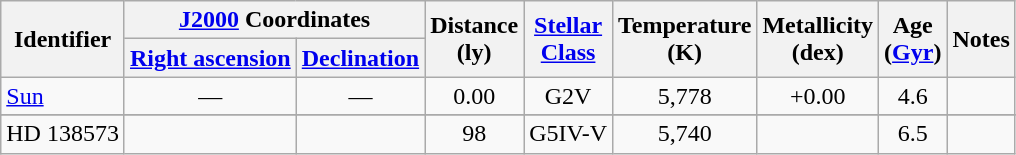<table class="wikitable" style="text-align: center; white-space: nowrap;">
<tr>
<th rowspan="2">Identifier</th>
<th colspan="2"><a href='#'>J2000</a> Coordinates</th>
<th rowspan="2">Distance<br>(ly)</th>
<th rowspan="2"><a href='#'>Stellar<br>Class</a></th>
<th rowspan="2">Temperature<br>(K)</th>
<th rowspan="2">Metallicity<br>(dex)</th>
<th rowspan="2">Age<br>(<a href='#'>Gyr</a>)</th>
<th rowspan="2">Notes</th>
</tr>
<tr>
<th><a href='#'>Right ascension</a></th>
<th><a href='#'>Declination</a></th>
</tr>
<tr>
<td style="text-align:left;"><a href='#'>Sun</a></td>
<td>—</td>
<td>—</td>
<td>0.00</td>
<td>G2V</td>
<td>5,778</td>
<td>+0.00</td>
<td>4.6</td>
<td></td>
</tr>
<tr>
</tr>
<tr>
<td style="text-align:left;">HD 138573</td>
<td></td>
<td></td>
<td>98</td>
<td>G5IV-V</td>
<td>5,740</td>
<td></td>
<td>6.5</td>
<td></td>
</tr>
</table>
